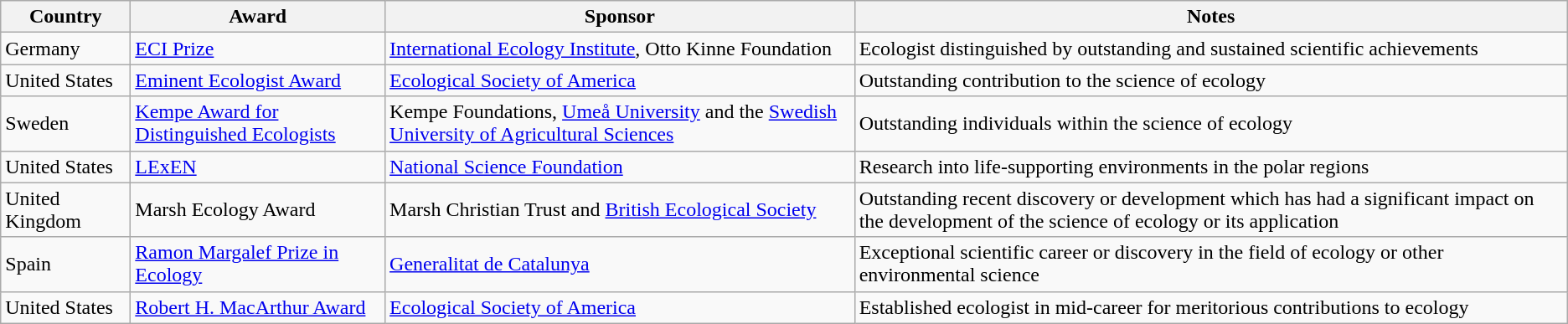<table Class="wikitable sortable">
<tr>
<th style="width:6em;">Country</th>
<th>Award</th>
<th>Sponsor</th>
<th>Notes</th>
</tr>
<tr>
<td>Germany</td>
<td><a href='#'>ECI Prize</a></td>
<td><a href='#'>International Ecology Institute</a>, Otto Kinne Foundation</td>
<td>Ecologist distinguished by outstanding and sustained scientific achievements</td>
</tr>
<tr>
<td>United States</td>
<td><a href='#'>Eminent Ecologist Award</a></td>
<td><a href='#'>Ecological Society of America</a></td>
<td>Outstanding contribution to the science of ecology</td>
</tr>
<tr>
<td>Sweden</td>
<td><a href='#'>Kempe Award for Distinguished Ecologists</a></td>
<td>Kempe Foundations, <a href='#'>Umeå University</a> and the <a href='#'>Swedish University of Agricultural Sciences</a></td>
<td>Outstanding individuals within the science of ecology</td>
</tr>
<tr>
<td>United States</td>
<td><a href='#'>LExEN</a></td>
<td><a href='#'>National Science Foundation</a></td>
<td>Research into life-supporting environments in the polar regions</td>
</tr>
<tr>
<td>United Kingdom</td>
<td>Marsh Ecology Award</td>
<td>Marsh Christian Trust and <a href='#'>British Ecological Society</a></td>
<td>Outstanding recent discovery or development which has had a significant impact on the development of the science of ecology or its application</td>
</tr>
<tr>
<td>Spain</td>
<td><a href='#'>Ramon Margalef Prize in Ecology</a></td>
<td><a href='#'>Generalitat de Catalunya</a></td>
<td>Exceptional scientific career or discovery in the field of ecology or other environmental science</td>
</tr>
<tr>
<td>United States</td>
<td><a href='#'>Robert H. MacArthur Award</a></td>
<td><a href='#'>Ecological Society of America</a></td>
<td>Established ecologist in mid-career for meritorious contributions to ecology</td>
</tr>
</table>
